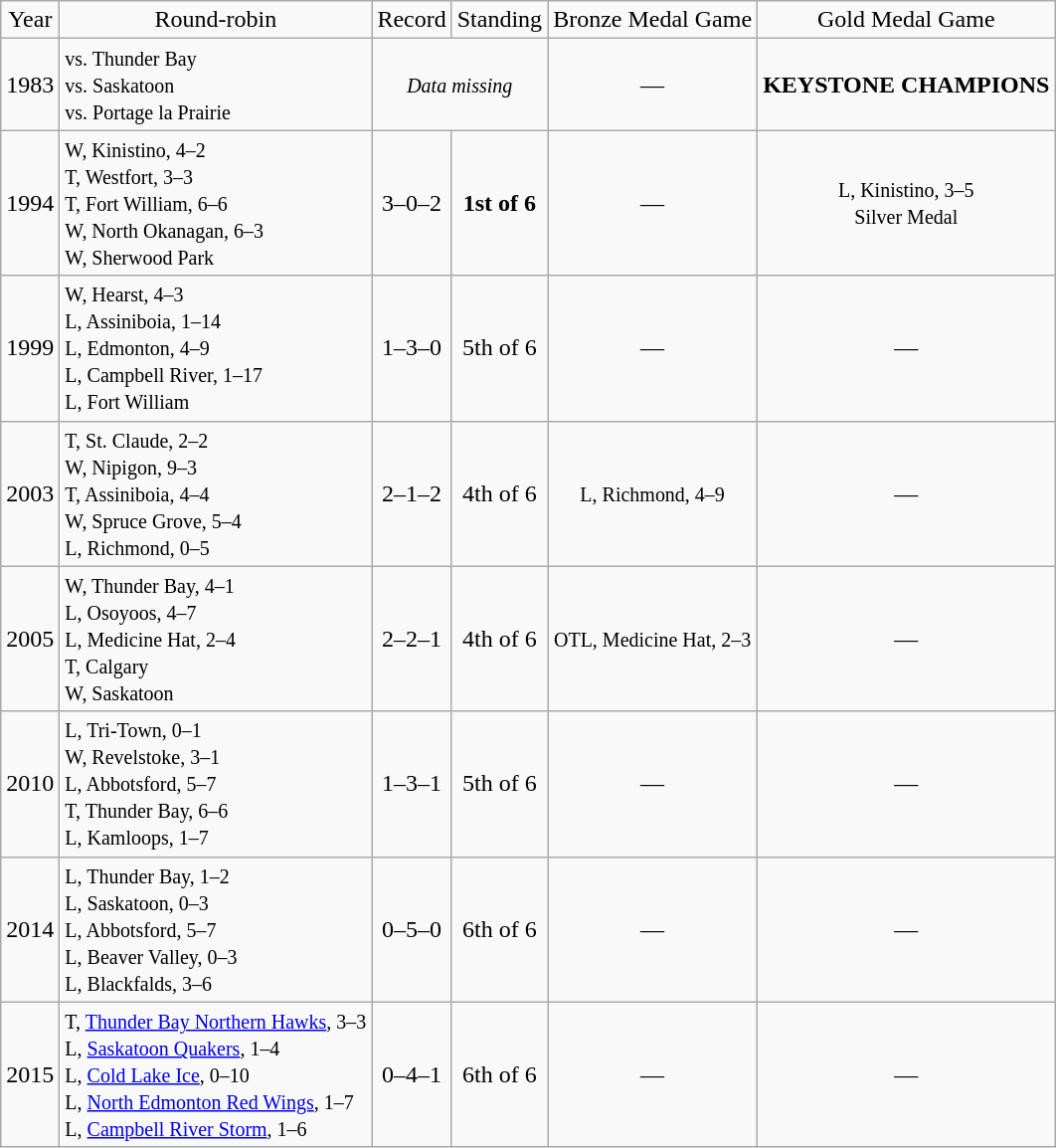<table class="wikitable" style="text-align:center">
<tr>
<td>Year</td>
<td>Round-robin</td>
<td>Record</td>
<td>Standing</td>
<td>Bronze Medal Game</td>
<td>Gold Medal Game</td>
</tr>
<tr>
<td>1983</td>
<td align=left><small>vs. Thunder Bay<br>vs. Saskatoon<br>vs. Portage la Prairie</small></td>
<td colspan=2><small><em>Data missing</em></small></td>
<td>—</td>
<td><strong>KEYSTONE CHAMPIONS</strong></td>
</tr>
<tr>
<td>1994</td>
<td align=left><small>W, Kinistino, 4–2<br>T, Westfort, 3–3<br>T, Fort William, 6–6<br>W, North Okanagan, 6–3<br>W, Sherwood Park</small></td>
<td>3–0–2</td>
<td><strong>1st of 6</strong></td>
<td>—</td>
<td><small>L, Kinistino, 3–5<br> Silver Medal</small></td>
</tr>
<tr>
<td>1999</td>
<td align=left><small>W, Hearst, 4–3<br>L, Assiniboia, 1–14<br>L, Edmonton, 4–9<br>L, Campbell River, 1–17<br>L, Fort William</small></td>
<td>1–3–0</td>
<td>5th of 6</td>
<td>—</td>
<td>—</td>
</tr>
<tr>
<td>2003</td>
<td align=left><small>T, St. Claude, 2–2<br>W, Nipigon, 9–3<br>T, Assiniboia, 4–4<br>W, Spruce Grove, 5–4<br>L, Richmond, 0–5</small></td>
<td>2–1–2</td>
<td>4th of 6</td>
<td><small>L, Richmond, 4–9</small></td>
<td>—</td>
</tr>
<tr>
<td>2005</td>
<td align=left><small>W, Thunder Bay, 4–1<br>L, Osoyoos, 4–7<br>L, Medicine Hat, 2–4<br>T, Calgary<br>W, Saskatoon</small></td>
<td>2–2–1</td>
<td>4th of 6</td>
<td><small>OTL, Medicine Hat, 2–3</small></td>
<td>—</td>
</tr>
<tr>
<td>2010</td>
<td align=left><small>L, Tri-Town, 0–1<br>W, Revelstoke, 3–1<br>L, Abbotsford, 5–7<br>T, Thunder Bay, 6–6<br>L, Kamloops, 1–7</small></td>
<td>1–3–1</td>
<td>5th of 6</td>
<td>—</td>
<td>—</td>
</tr>
<tr>
<td>2014</td>
<td align=left><small>L, Thunder Bay, 1–2<br>L, Saskatoon, 0–3<br>L, Abbotsford, 5–7<br>L, Beaver Valley, 0–3<br>L, Blackfalds, 3–6<br></small></td>
<td>0–5–0</td>
<td>6th of 6</td>
<td>—</td>
<td>—</td>
</tr>
<tr>
<td>2015</td>
<td align=left><small>T, <a href='#'>Thunder Bay Northern Hawks</a>, 3–3<br>L, <a href='#'>Saskatoon Quakers</a>, 1–4<br>L, <a href='#'>Cold Lake Ice</a>, 0–10<br>L, <a href='#'>North Edmonton Red Wings</a>, 1–7<br>L, <a href='#'>Campbell River Storm</a>, 1–6</small></td>
<td>0–4–1</td>
<td>6th of 6</td>
<td>—</td>
<td>—</td>
</tr>
</table>
